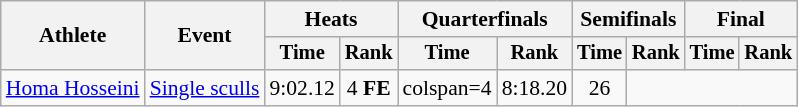<table class="wikitable" style="font-size:90%">
<tr>
<th rowspan="2">Athlete</th>
<th rowspan="2">Event</th>
<th colspan="2">Heats</th>
<th colspan="2">Quarterfinals</th>
<th colspan="2">Semifinals</th>
<th colspan="2">Final</th>
</tr>
<tr style="font-size:95%">
<th>Time</th>
<th>Rank</th>
<th>Time</th>
<th>Rank</th>
<th>Time</th>
<th>Rank</th>
<th>Time</th>
<th>Rank</th>
</tr>
<tr align=center>
<td align=left><a href='#'>Homa Hosseini</a></td>
<td align=left><a href='#'>Single sculls</a></td>
<td>9:02.12</td>
<td>4 <strong>FE</strong></td>
<td>colspan=4 </td>
<td>8:18.20</td>
<td>26</td>
</tr>
</table>
